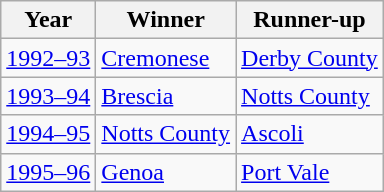<table class="wikitable sortable" style = "float:left; margin-left:0px; margin-right:15px">
<tr>
<th>Year</th>
<th>Winner</th>
<th>Runner-up</th>
</tr>
<tr>
<td><a href='#'>1992–93</a></td>
<td> <a href='#'>Cremonese</a></td>
<td> <a href='#'>Derby County</a></td>
</tr>
<tr>
<td><a href='#'>1993–94</a></td>
<td> <a href='#'>Brescia</a></td>
<td> <a href='#'>Notts County</a></td>
</tr>
<tr>
<td><a href='#'>1994–95</a></td>
<td> <a href='#'>Notts County</a></td>
<td> <a href='#'>Ascoli</a></td>
</tr>
<tr>
<td><a href='#'>1995–96</a></td>
<td> <a href='#'>Genoa</a></td>
<td> <a href='#'>Port Vale</a></td>
</tr>
</table>
